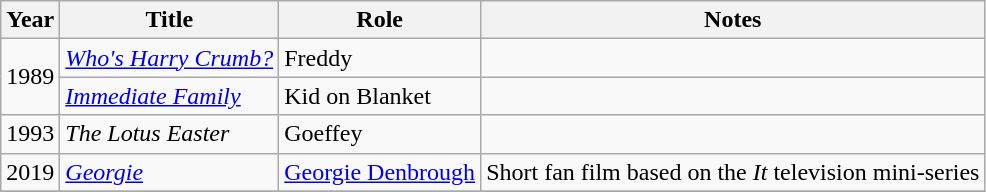<table class="wikitable sortable">
<tr>
<th>Year</th>
<th>Title</th>
<th>Role</th>
<th>Notes</th>
</tr>
<tr>
<td rowspan=2>1989</td>
<td><em><a href='#'>Who's Harry Crumb?</a></em></td>
<td>Freddy</td>
<td></td>
</tr>
<tr>
<td><em><a href='#'>Immediate Family</a></em></td>
<td>Kid on Blanket</td>
<td></td>
</tr>
<tr>
<td>1993</td>
<td><em>The Lotus Easter</em></td>
<td>Goeffey</td>
<td></td>
</tr>
<tr>
<td>2019</td>
<td><em><a href='#'>Georgie</a></em></td>
<td><a href='#'>Georgie Denbrough</a></td>
<td>Short fan film based on the <em>It</em> television mini-series</td>
</tr>
<tr>
</tr>
</table>
